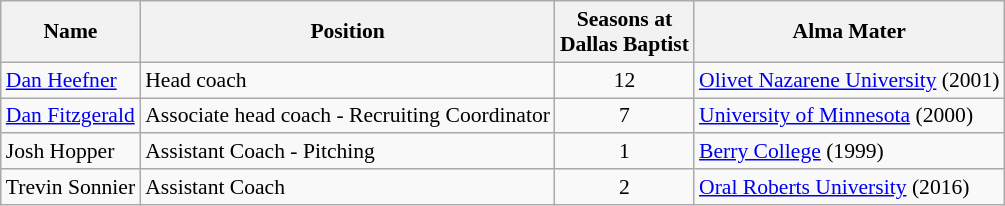<table class="wikitable" border="1" style="font-size:90%;">
<tr>
<th>Name</th>
<th>Position</th>
<th>Seasons at<br>Dallas Baptist</th>
<th>Alma Mater</th>
</tr>
<tr>
<td><a href='#'>Dan Heefner</a></td>
<td>Head coach</td>
<td align=center>12</td>
<td><a href='#'>Olivet Nazarene University</a> (2001)</td>
</tr>
<tr>
<td><a href='#'>Dan Fitzgerald</a></td>
<td>Associate head coach - Recruiting Coordinator</td>
<td align=center>7</td>
<td><a href='#'>University of Minnesota</a> (2000)</td>
</tr>
<tr>
<td>Josh Hopper</td>
<td>Assistant Coach - Pitching</td>
<td align=center>1</td>
<td><a href='#'>Berry College</a> (1999)</td>
</tr>
<tr>
<td>Trevin Sonnier</td>
<td>Assistant Coach</td>
<td align=center>2</td>
<td><a href='#'>Oral Roberts University</a> (2016)</td>
</tr>
</table>
